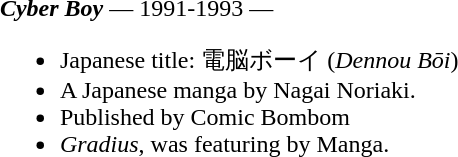<table class="toccolours" style="margin: 0 auto; width: 95%;">
<tr style="vertical-align: top;">
<td width="100%"><strong><em>Cyber Boy</em></strong> — 1991-1993 — <br><ul><li>Japanese title: 電脳ボーイ (<em>Dennou Bōi</em>)</li><li>A Japanese manga by Nagai Noriaki.</li><li>Published by Comic Bombom</li><li><em>Gradius</em>, was featuring by Manga.</li></ul></td>
</tr>
</table>
